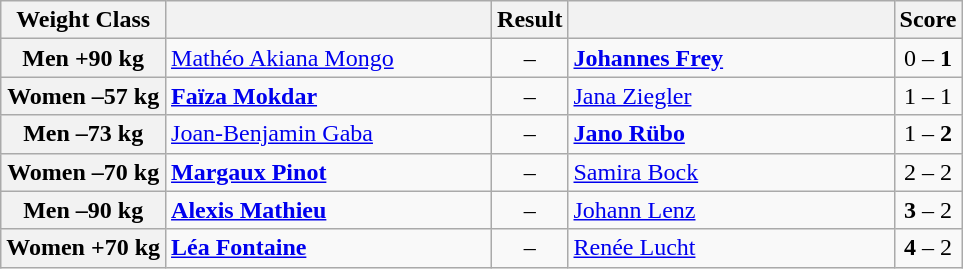<table class="wikitable">
<tr>
<th>Weight Class</th>
<th style="width:210px;"></th>
<th>Result</th>
<th style="width:210px;"></th>
<th>Score</th>
</tr>
<tr>
<th>Men +90 kg</th>
<td><a href='#'>Mathéo Akiana Mongo</a></td>
<td align="center"> – <strong></strong></td>
<td><strong><a href='#'>Johannes Frey</a></strong></td>
<td align="center">0 – <strong>1</strong></td>
</tr>
<tr>
<th>Women –57 kg</th>
<td><strong><a href='#'>Faïza Mokdar</a></strong></td>
<td align="center"><strong></strong> – </td>
<td><a href='#'>Jana Ziegler</a></td>
<td align="center">1 – 1</td>
</tr>
<tr>
<th>Men –73 kg</th>
<td><a href='#'>Joan-Benjamin Gaba</a></td>
<td align="center"> – <strong></strong></td>
<td><strong><a href='#'>Jano Rübo</a></strong></td>
<td align="center">1 – <strong>2</strong></td>
</tr>
<tr>
<th>Women –70 kg</th>
<td><strong><a href='#'>Margaux Pinot</a></strong></td>
<td align="center"><strong></strong> – </td>
<td><a href='#'>Samira Bock</a></td>
<td align="center">2 – 2</td>
</tr>
<tr>
<th>Men –90 kg</th>
<td><strong><a href='#'>Alexis Mathieu</a></strong></td>
<td align="center"><strong></strong> – </td>
<td><a href='#'>Johann Lenz</a></td>
<td align="center"><strong>3</strong> – 2</td>
</tr>
<tr>
<th>Women +70 kg</th>
<td><strong><a href='#'>Léa Fontaine</a></strong></td>
<td align="center"><strong></strong> – </td>
<td><a href='#'>Renée Lucht</a></td>
<td align="center"><strong>4</strong> – 2</td>
</tr>
</table>
